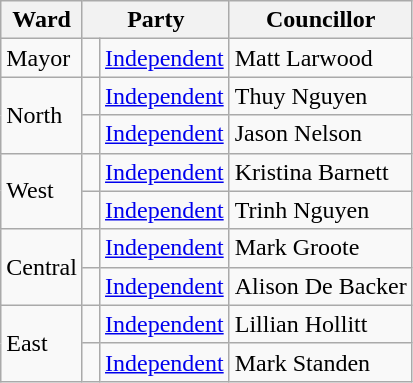<table class="wikitable">
<tr>
<th>Ward</th>
<th colspan="2">Party</th>
<th>Councillor</th>
</tr>
<tr>
<td>Mayor</td>
<td> </td>
<td><a href='#'>Independent</a></td>
<td>Matt Larwood</td>
</tr>
<tr>
<td rowspan="2">North</td>
<td> </td>
<td><a href='#'>Independent</a></td>
<td>Thuy Nguyen</td>
</tr>
<tr>
<td> </td>
<td><a href='#'>Independent</a></td>
<td>Jason Nelson</td>
</tr>
<tr>
<td rowspan="2">West</td>
<td> </td>
<td><a href='#'>Independent</a></td>
<td>Kristina Barnett</td>
</tr>
<tr>
<td> </td>
<td><a href='#'>Independent</a></td>
<td>Trinh Nguyen</td>
</tr>
<tr>
<td rowspan="2">Central</td>
<td> </td>
<td><a href='#'>Independent</a></td>
<td>Mark Groote</td>
</tr>
<tr>
<td> </td>
<td><a href='#'>Independent</a></td>
<td>Alison De Backer</td>
</tr>
<tr>
<td rowspan="2">East</td>
<td> </td>
<td><a href='#'>Independent</a></td>
<td>Lillian Hollitt</td>
</tr>
<tr>
<td> </td>
<td><a href='#'>Independent</a></td>
<td>Mark Standen</td>
</tr>
</table>
